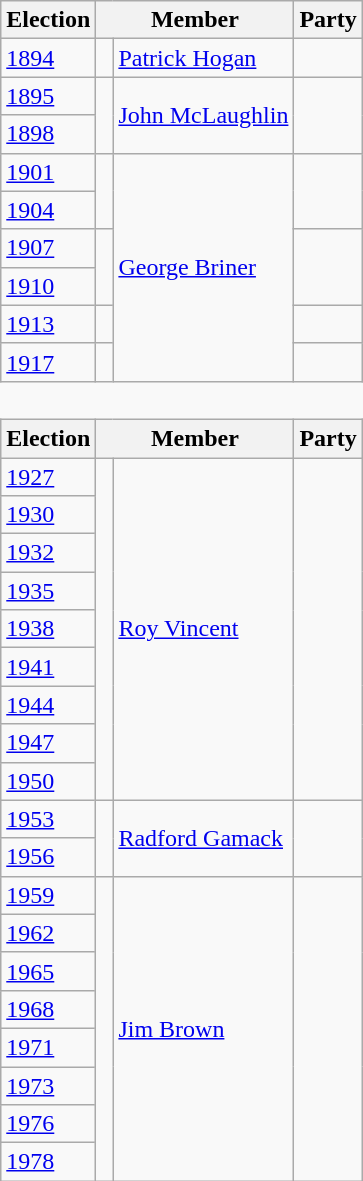<table class="wikitable" style='border-style: none none none none;'>
<tr>
<th>Election</th>
<th colspan="2">Member</th>
<th>Party</th>
</tr>
<tr style="background: #f9f9f9">
<td><a href='#'>1894</a></td>
<td> </td>
<td><a href='#'>Patrick Hogan</a></td>
<td></td>
</tr>
<tr style="background: #f9f9f9">
<td><a href='#'>1895</a></td>
<td rowspan="2" > </td>
<td rowspan="2"><a href='#'>John McLaughlin</a></td>
<td rowspan="2"></td>
</tr>
<tr style="background: #f9f9f9">
<td><a href='#'>1898</a></td>
</tr>
<tr style="background: #f9f9f9">
<td><a href='#'>1901</a></td>
<td rowspan="2" > </td>
<td rowspan="6"><a href='#'>George Briner</a></td>
<td rowspan="2"></td>
</tr>
<tr style="background: #f9f9f9">
<td><a href='#'>1904</a></td>
</tr>
<tr style="background: #f9f9f9">
<td><a href='#'>1907</a></td>
<td rowspan="2" > </td>
<td rowspan="2"></td>
</tr>
<tr style="background: #f9f9f9">
<td><a href='#'>1910</a></td>
</tr>
<tr style="background: #f9f9f9">
<td><a href='#'>1913</a></td>
<td> </td>
<td></td>
</tr>
<tr style="background: #f9f9f9">
<td><a href='#'>1917</a></td>
<td> </td>
<td></td>
</tr>
<tr>
<td colspan="4" style='border-style: none none none none;'> </td>
</tr>
<tr>
<th>Election</th>
<th colspan="2">Member</th>
<th>Party</th>
</tr>
<tr style="background: #f9f9f9">
<td><a href='#'>1927</a></td>
<td rowspan="9" > </td>
<td rowspan="9"><a href='#'>Roy Vincent</a></td>
<td rowspan="9"></td>
</tr>
<tr style="background: #f9f9f9">
<td><a href='#'>1930</a></td>
</tr>
<tr style="background: #f9f9f9">
<td><a href='#'>1932</a></td>
</tr>
<tr style="background: #f9f9f9">
<td><a href='#'>1935</a></td>
</tr>
<tr style="background: #f9f9f9">
<td><a href='#'>1938</a></td>
</tr>
<tr style="background: #f9f9f9">
<td><a href='#'>1941</a></td>
</tr>
<tr style="background: #f9f9f9">
<td><a href='#'>1944</a></td>
</tr>
<tr style="background: #f9f9f9">
<td><a href='#'>1947</a></td>
</tr>
<tr style="background: #f9f9f9">
<td><a href='#'>1950</a></td>
</tr>
<tr style="background: #f9f9f9">
<td><a href='#'>1953</a></td>
<td rowspan="2" > </td>
<td rowspan="2"><a href='#'>Radford Gamack</a></td>
<td rowspan="2"></td>
</tr>
<tr style="background: #f9f9f9">
<td><a href='#'>1956</a></td>
</tr>
<tr style="background: #f9f9f9">
<td><a href='#'>1959</a></td>
<td rowspan="8" > </td>
<td rowspan="8"><a href='#'>Jim Brown</a></td>
<td rowspan="8"></td>
</tr>
<tr style="background: #f9f9f9">
<td><a href='#'>1962</a></td>
</tr>
<tr style="background: #f9f9f9">
<td><a href='#'>1965</a></td>
</tr>
<tr style="background: #f9f9f9">
<td><a href='#'>1968</a></td>
</tr>
<tr style="background: #f9f9f9">
<td><a href='#'>1971</a></td>
</tr>
<tr style="background: #f9f9f9">
<td><a href='#'>1973</a></td>
</tr>
<tr style="background: #f9f9f9">
<td><a href='#'>1976</a></td>
</tr>
<tr style="background: #f9f9f9">
<td><a href='#'>1978</a></td>
</tr>
</table>
